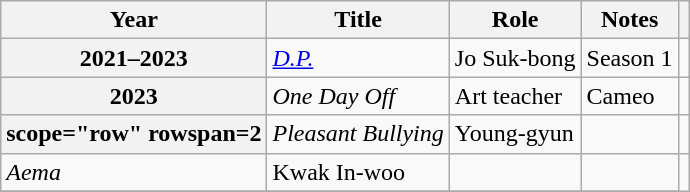<table class="wikitable sortable plainrowheaders">
<tr>
<th scope="col">Year</th>
<th scope="col">Title</th>
<th scope="col">Role</th>
<th>Notes</th>
<th scope="col" class="unsortable"></th>
</tr>
<tr>
<th scope="row">2021–2023</th>
<td><em><a href='#'>D.P.</a></em></td>
<td>Jo Suk-bong</td>
<td>Season 1</td>
<td></td>
</tr>
<tr>
<th scope="row">2023</th>
<td><em>One Day Off</em></td>
<td>Art teacher</td>
<td>Cameo</td>
<td></td>
</tr>
<tr>
<th>scope="row" rowspan=2 </th>
<td><em>Pleasant Bullying</em></td>
<td>Young-gyun</td>
<td></td>
<td></td>
</tr>
<tr>
<td><em>Aema</em></td>
<td>Kwak In-woo</td>
<td></td>
<td></td>
</tr>
<tr>
</tr>
</table>
